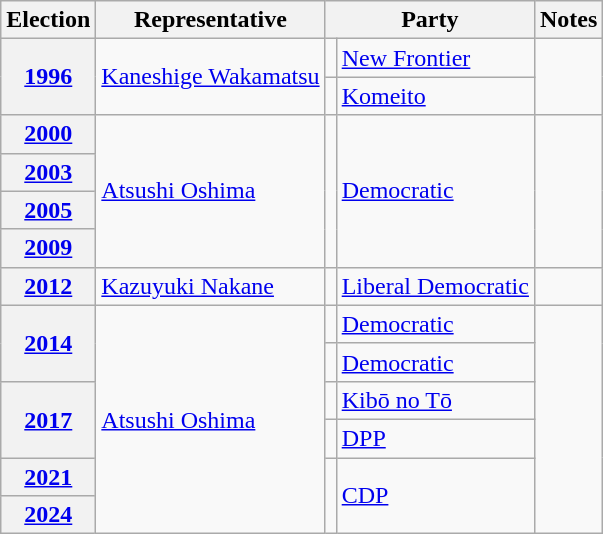<table class=wikitable>
<tr valign=bottom>
<th>Election</th>
<th>Representative</th>
<th colspan="2">Party</th>
<th>Notes</th>
</tr>
<tr>
<th rowspan=2><a href='#'>1996</a></th>
<td rowspan=2><a href='#'>Kaneshige Wakamatsu</a></td>
<td bgcolor=></td>
<td><a href='#'>New Frontier</a></td>
<td rowspan=2></td>
</tr>
<tr>
<td bgcolor=></td>
<td><a href='#'>Komeito</a></td>
</tr>
<tr>
<th><a href='#'>2000</a></th>
<td rowspan="4"><a href='#'>Atsushi Oshima</a></td>
<td rowspan="4" bgcolor=></td>
<td rowspan="4"><a href='#'>Democratic</a></td>
<td rowspan="4"></td>
</tr>
<tr>
<th><a href='#'>2003</a></th>
</tr>
<tr>
<th><a href='#'>2005</a></th>
</tr>
<tr>
<th><a href='#'>2009</a></th>
</tr>
<tr>
<th><a href='#'>2012</a></th>
<td><a href='#'>Kazuyuki Nakane</a></td>
<td bgcolor=></td>
<td><a href='#'>Liberal Democratic</a></td>
<td></td>
</tr>
<tr>
<th rowspan=2><a href='#'>2014</a></th>
<td rowspan=6><a href='#'>Atsushi Oshima</a></td>
<td bgcolor=></td>
<td><a href='#'>Democratic</a></td>
<td rowspan=6></td>
</tr>
<tr>
<td bgcolor=></td>
<td><a href='#'>Democratic</a></td>
</tr>
<tr>
<th rowspan=2><a href='#'>2017</a></th>
<td bgcolor=></td>
<td><a href='#'>Kibō no Tō</a></td>
</tr>
<tr>
<td bgcolor=></td>
<td><a href='#'>DPP</a></td>
</tr>
<tr>
<th><a href='#'>2021</a></th>
<td rowspan="2" bgcolor=></td>
<td rowspan="2"><a href='#'>CDP</a></td>
</tr>
<tr>
<th><a href='#'>2024</a></th>
</tr>
</table>
